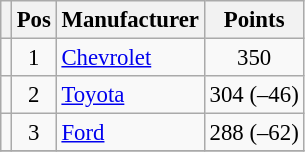<table class="wikitable" style="font-size: 95%;">
<tr>
<th></th>
<th>Pos</th>
<th>Manufacturer</th>
<th>Points</th>
</tr>
<tr>
<td align="left"></td>
<td style="text-align:center;">1</td>
<td><a href='#'>Chevrolet</a></td>
<td style="text-align:center;">350</td>
</tr>
<tr>
<td align="left"></td>
<td style="text-align:center;">2</td>
<td><a href='#'>Toyota</a></td>
<td style="text-align:center;">304 (–46)</td>
</tr>
<tr>
<td align="left"></td>
<td style="text-align:center;">3</td>
<td><a href='#'>Ford</a></td>
<td style="text-align:center;">288 (–62)</td>
</tr>
<tr class="sortbottom">
</tr>
</table>
